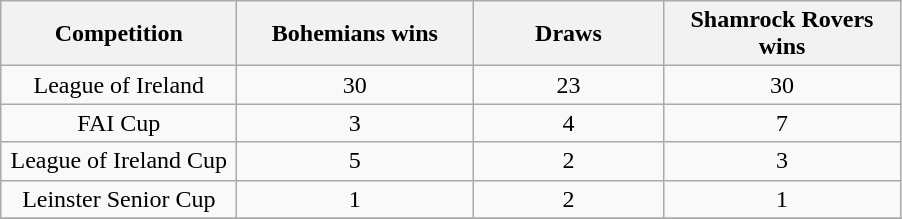<table class="wikitable" style="text-align:center">
<tr>
<th width=150>Competition</th>
<th width=150>Bohemians wins</th>
<th width=120>Draws</th>
<th width=150>Shamrock Rovers wins</th>
</tr>
<tr>
<td>League of Ireland</td>
<td>30</td>
<td>23</td>
<td>30</td>
</tr>
<tr>
<td>FAI Cup</td>
<td>3</td>
<td>4</td>
<td>7</td>
</tr>
<tr>
<td>League of Ireland Cup</td>
<td>5</td>
<td>2</td>
<td>3</td>
</tr>
<tr>
<td>Leinster Senior Cup</td>
<td>1</td>
<td>2</td>
<td>1</td>
</tr>
<tr>
</tr>
</table>
